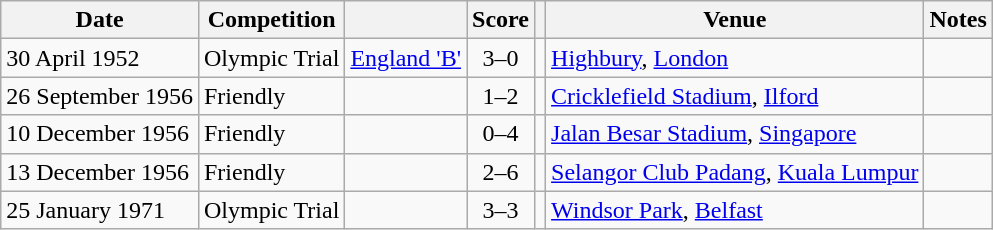<table class="wikitable">
<tr>
<th>Date</th>
<th>Competition</th>
<th></th>
<th>Score</th>
<th></th>
<th>Venue</th>
<th>Notes</th>
</tr>
<tr>
<td>30 April 1952</td>
<td>Olympic Trial</td>
<td align="right"><a href='#'>England 'B'</a> </td>
<td style="text-align:center;">3–0</td>
<td></td>
<td> <a href='#'>Highbury</a>, <a href='#'>London</a></td>
<td></td>
</tr>
<tr>
<td>26 September 1956</td>
<td>Friendly</td>
<td align="right"></td>
<td style="text-align:center;">1–2</td>
<td></td>
<td> <a href='#'>Cricklefield Stadium</a>, <a href='#'>Ilford</a></td>
<td></td>
</tr>
<tr>
<td>10 December 1956</td>
<td>Friendly</td>
<td align="right"></td>
<td style="text-align:center;">0–4</td>
<td></td>
<td> <a href='#'>Jalan Besar Stadium</a>, <a href='#'>Singapore</a></td>
<td></td>
</tr>
<tr>
<td>13 December 1956</td>
<td>Friendly</td>
<td align="right"></td>
<td style="text-align:center;">2–6</td>
<td></td>
<td> <a href='#'>Selangor Club Padang</a>, <a href='#'>Kuala Lumpur</a></td>
</tr>
<tr>
<td>25 January 1971</td>
<td>Olympic Trial</td>
<td align="right"></td>
<td style="text-align:center;">3–3</td>
<td></td>
<td> <a href='#'>Windsor Park</a>, <a href='#'>Belfast</a></td>
<td></td>
</tr>
</table>
